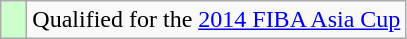<table class="wikitable">
<tr>
<td width=10px bgcolor="#ccffcc"></td>
<td>Qualified for the <a href='#'>2014 FIBA Asia Cup</a></td>
</tr>
</table>
